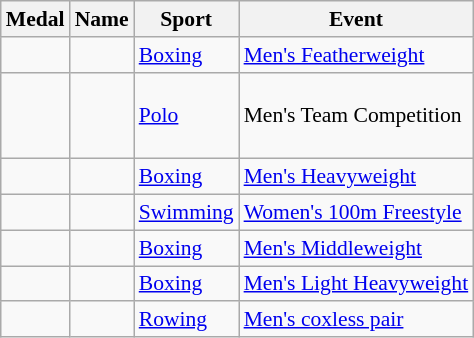<table class="wikitable sortable" style="font-size:90%">
<tr>
<th>Medal</th>
<th>Name</th>
<th>Sport</th>
<th>Event</th>
</tr>
<tr>
<td></td>
<td></td>
<td><a href='#'>Boxing</a></td>
<td><a href='#'>Men's Featherweight</a></td>
</tr>
<tr>
<td></td>
<td><br><br><br></td>
<td><a href='#'>Polo</a></td>
<td>Men's Team Competition</td>
</tr>
<tr>
<td></td>
<td></td>
<td><a href='#'>Boxing</a></td>
<td><a href='#'>Men's Heavyweight</a></td>
</tr>
<tr>
<td></td>
<td></td>
<td><a href='#'>Swimming</a></td>
<td><a href='#'>Women's 100m Freestyle</a></td>
</tr>
<tr>
<td></td>
<td></td>
<td><a href='#'>Boxing</a></td>
<td><a href='#'>Men's Middleweight</a></td>
</tr>
<tr>
<td></td>
<td></td>
<td><a href='#'>Boxing</a></td>
<td><a href='#'>Men's Light Heavyweight</a></td>
</tr>
<tr>
<td></td>
<td><br></td>
<td><a href='#'>Rowing</a></td>
<td><a href='#'>Men's coxless pair</a></td>
</tr>
</table>
